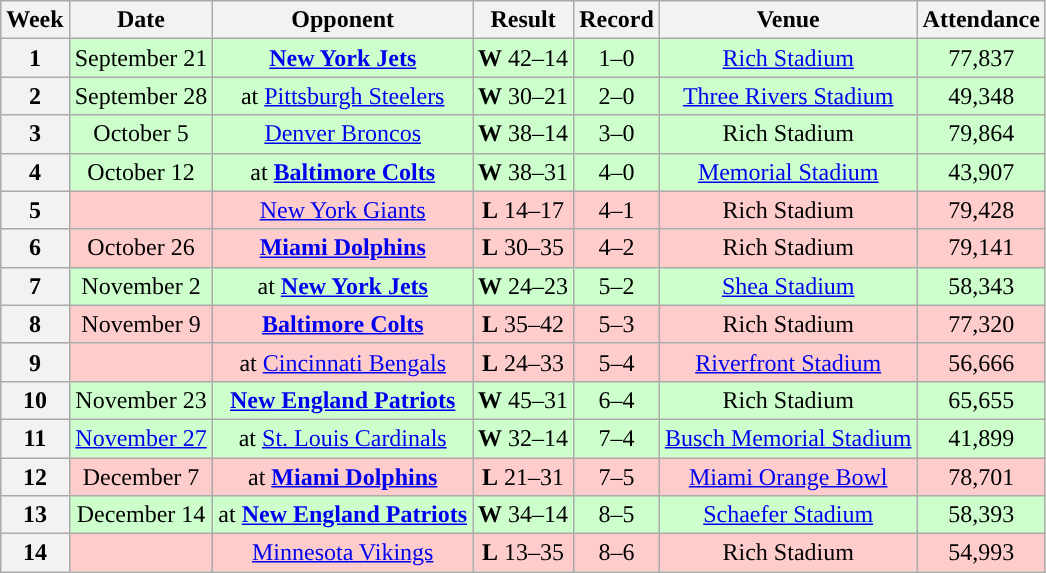<table class="wikitable" style="text-align:center">
<tr>
<th>Week</th>
<th>Date</th>
<th>Opponent</th>
<th>Result</th>
<th>Record</th>
<th>Venue</th>
<th>Attendance</th>
</tr>
<tr style="background:#cfc">
<th>1</th>
<td>September 21</td>
<td><strong><a href='#'>New York Jets</a></strong></td>
<td><strong>W</strong> 42–14</td>
<td>1–0</td>
<td><a href='#'>Rich Stadium</a></td>
<td>77,837</td>
</tr>
<tr style="background:#cfc">
<th>2</th>
<td>September 28</td>
<td>at <a href='#'>Pittsburgh Steelers</a></td>
<td><strong>W</strong> 30–21</td>
<td>2–0</td>
<td><a href='#'>Three Rivers Stadium</a></td>
<td>49,348</td>
</tr>
<tr style="background:#cfc">
<th>3</th>
<td>October 5</td>
<td><a href='#'>Denver Broncos</a></td>
<td><strong>W</strong> 38–14</td>
<td>3–0</td>
<td>Rich Stadium</td>
<td>79,864</td>
</tr>
<tr style="background:#cfc">
<th>4</th>
<td>October 12</td>
<td>at <strong><a href='#'>Baltimore Colts</a></strong></td>
<td><strong>W</strong> 38–31</td>
<td>4–0</td>
<td><a href='#'>Memorial Stadium</a></td>
<td>43,907</td>
</tr>
<tr style="background:#fcc">
<th>5</th>
<td></td>
<td><a href='#'>New York Giants</a></td>
<td><strong>L</strong> 14–17</td>
<td>4–1</td>
<td>Rich Stadium</td>
<td>79,428</td>
</tr>
<tr style="background:#fcc">
<th>6</th>
<td>October 26</td>
<td><strong><a href='#'>Miami Dolphins</a></strong></td>
<td><strong>L</strong> 30–35</td>
<td>4–2</td>
<td>Rich Stadium</td>
<td>79,141</td>
</tr>
<tr style="background:#cfc">
<th>7</th>
<td>November 2</td>
<td>at <strong><a href='#'>New York Jets</a></strong></td>
<td><strong>W</strong> 24–23</td>
<td>5–2</td>
<td><a href='#'>Shea Stadium</a></td>
<td>58,343</td>
</tr>
<tr style="background:#fcc">
<th>8</th>
<td>November 9</td>
<td><strong><a href='#'>Baltimore Colts</a></strong></td>
<td><strong>L</strong> 35–42</td>
<td>5–3</td>
<td>Rich Stadium</td>
<td>77,320</td>
</tr>
<tr style="background:#fcc">
<th>9</th>
<td></td>
<td>at <a href='#'>Cincinnati Bengals</a></td>
<td><strong>L</strong> 24–33</td>
<td>5–4</td>
<td><a href='#'>Riverfront Stadium</a></td>
<td>56,666</td>
</tr>
<tr style="background:#cfc">
<th>10</th>
<td>November 23</td>
<td><strong><a href='#'>New England Patriots</a></strong></td>
<td><strong>W</strong> 45–31</td>
<td>6–4</td>
<td>Rich Stadium</td>
<td>65,655</td>
</tr>
<tr style="background:#cfc">
<th>11</th>
<td><a href='#'>November 27</a></td>
<td>at <a href='#'>St. Louis Cardinals</a></td>
<td><strong>W</strong> 32–14</td>
<td>7–4</td>
<td><a href='#'>Busch Memorial Stadium</a></td>
<td>41,899</td>
</tr>
<tr style="background:#fcc">
<th>12</th>
<td>December 7</td>
<td>at <strong><a href='#'>Miami Dolphins</a></strong></td>
<td><strong>L</strong> 21–31</td>
<td>7–5</td>
<td><a href='#'>Miami Orange Bowl</a></td>
<td>78,701</td>
</tr>
<tr style="background:#cfc">
<th>13</th>
<td>December 14</td>
<td>at <strong><a href='#'>New England Patriots</a></strong></td>
<td><strong>W</strong> 34–14</td>
<td>8–5</td>
<td><a href='#'>Schaefer Stadium</a></td>
<td>58,393</td>
</tr>
<tr style="background:#fcc">
<th>14</th>
<td></td>
<td><a href='#'>Minnesota Vikings</a></td>
<td><strong>L</strong> 13–35</td>
<td>8–6</td>
<td>Rich Stadium</td>
<td>54,993</td>
</tr>
</table>
